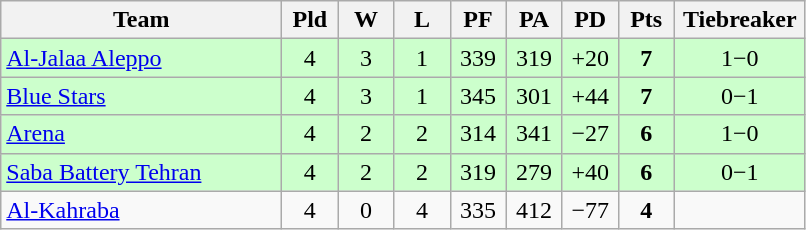<table class="wikitable" style="text-align:center;">
<tr>
<th width=180>Team</th>
<th width=30>Pld</th>
<th width=30>W</th>
<th width=30>L</th>
<th width=30>PF</th>
<th width=30>PA</th>
<th width=30>PD</th>
<th width=30>Pts</th>
<th width=80>Tiebreaker</th>
</tr>
<tr bgcolor="#ccffcc">
<td align="left"> <a href='#'>Al-Jalaa Aleppo</a></td>
<td>4</td>
<td>3</td>
<td>1</td>
<td>339</td>
<td>319</td>
<td>+20</td>
<td><strong>7</strong></td>
<td>1−0</td>
</tr>
<tr bgcolor="#ccffcc">
<td align="left"> <a href='#'>Blue Stars</a></td>
<td>4</td>
<td>3</td>
<td>1</td>
<td>345</td>
<td>301</td>
<td>+44</td>
<td><strong>7</strong></td>
<td>0−1</td>
</tr>
<tr bgcolor="#ccffcc">
<td align="left"> <a href='#'>Arena</a></td>
<td>4</td>
<td>2</td>
<td>2</td>
<td>314</td>
<td>341</td>
<td>−27</td>
<td><strong>6</strong></td>
<td>1−0</td>
</tr>
<tr bgcolor="#ccffcc">
<td align="left"> <a href='#'>Saba Battery Tehran</a></td>
<td>4</td>
<td>2</td>
<td>2</td>
<td>319</td>
<td>279</td>
<td>+40</td>
<td><strong>6</strong></td>
<td>0−1</td>
</tr>
<tr>
<td align="left"> <a href='#'>Al-Kahraba</a></td>
<td>4</td>
<td>0</td>
<td>4</td>
<td>335</td>
<td>412</td>
<td>−77</td>
<td><strong>4</strong></td>
<td></td>
</tr>
</table>
